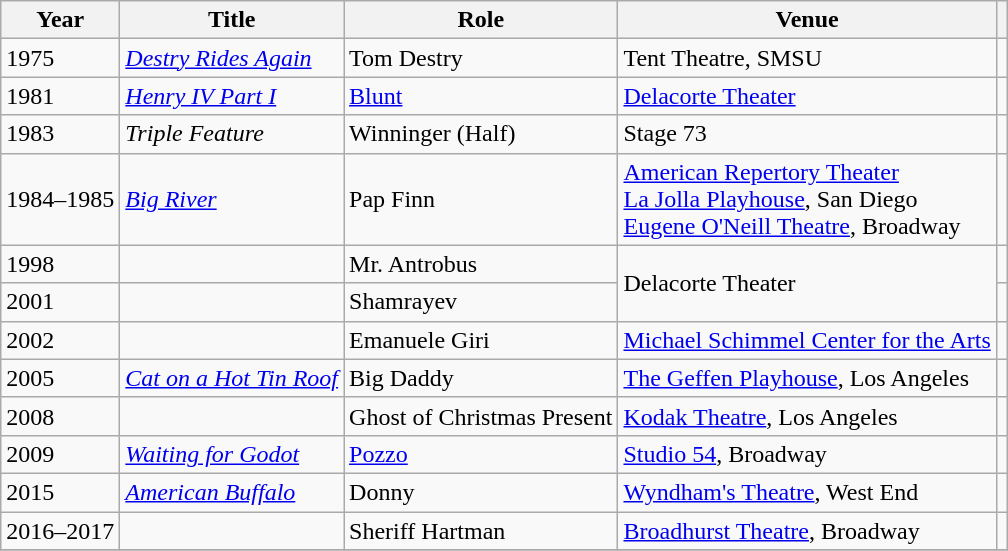<table class="wikitable sortable plainrowheaders">
<tr>
<th scope="col">Year</th>
<th scope="col">Title</th>
<th scope="col">Role</th>
<th scope="col">Venue</th>
<th scope="col" class="unsortable"></th>
</tr>
<tr>
<td>1975</td>
<td><em><a href='#'>Destry Rides Again</a></em></td>
<td>Tom Destry</td>
<td>Tent Theatre, SMSU</td>
<td style="text-align:center;"></td>
</tr>
<tr>
<td>1981</td>
<td><em><a href='#'>Henry IV Part I</a></em></td>
<td><a href='#'>Blunt</a></td>
<td><a href='#'>Delacorte Theater</a></td>
<td style="text-align:center;"></td>
</tr>
<tr>
<td>1983</td>
<td><em>Triple Feature</em></td>
<td>Winninger (Half)</td>
<td>Stage 73</td>
<td style="text-align:center;"></td>
</tr>
<tr>
<td>1984–1985</td>
<td><em><a href='#'>Big River</a></em></td>
<td>Pap Finn</td>
<td><a href='#'>American Repertory Theater</a><br><a href='#'>La Jolla Playhouse</a>, San Diego<br><a href='#'>Eugene O'Neill Theatre</a>, Broadway</td>
<td style="text-align:center;"></td>
</tr>
<tr>
<td>1998</td>
<td></td>
<td>Mr. Antrobus</td>
<td rowspan="2">Delacorte Theater</td>
<td style="text-align:center;"></td>
</tr>
<tr>
<td>2001</td>
<td></td>
<td>Shamrayev</td>
<td style="text-align:center;"></td>
</tr>
<tr>
<td>2002</td>
<td></td>
<td>Emanuele Giri</td>
<td><a href='#'>Michael Schimmel Center for the Arts</a></td>
<td></td>
</tr>
<tr>
<td>2005</td>
<td><em><a href='#'>Cat on a Hot Tin Roof</a></em></td>
<td>Big Daddy</td>
<td><a href='#'>The Geffen Playhouse</a>, Los Angeles</td>
<td></td>
</tr>
<tr>
<td>2008</td>
<td></td>
<td>Ghost of Christmas Present</td>
<td><a href='#'>Kodak Theatre</a>, Los Angeles</td>
<td style="text-align:center;"></td>
</tr>
<tr>
<td>2009</td>
<td><em><a href='#'>Waiting for Godot</a></em></td>
<td><a href='#'>Pozzo</a></td>
<td><a href='#'>Studio 54</a>, Broadway</td>
<td style="text-align:center;"></td>
</tr>
<tr>
<td>2015</td>
<td><em><a href='#'>American Buffalo</a></em></td>
<td>Donny</td>
<td><a href='#'>Wyndham's Theatre</a>, West End</td>
<td style="text-align:center;"></td>
</tr>
<tr>
<td>2016–2017</td>
<td></td>
<td>Sheriff Hartman</td>
<td><a href='#'>Broadhurst Theatre</a>, Broadway</td>
<td style="text-align:center;"></td>
</tr>
<tr>
</tr>
</table>
